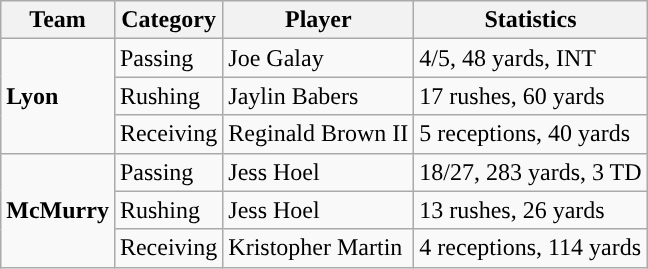<table class="wikitable" style="float: left;">
<tr>
<th>Team</th>
<th>Category</th>
<th>Player</th>
<th>Statistics</th>
</tr>
<tr>
<td rowspan=3><strong>Lyon</strong></td>
<td>Passing</td>
<td>Joe Galay</td>
<td>4/5, 48 yards, INT</td>
</tr>
<tr>
<td>Rushing</td>
<td>Jaylin Babers</td>
<td>17 rushes, 60 yards</td>
</tr>
<tr>
<td>Receiving</td>
<td>Reginald Brown II</td>
<td>5 receptions, 40 yards</td>
</tr>
<tr>
<td rowspan=3><strong>McMurry</strong></td>
<td>Passing</td>
<td>Jess Hoel</td>
<td>18/27, 283 yards, 3 TD</td>
</tr>
<tr>
<td>Rushing</td>
<td>Jess Hoel</td>
<td>13 rushes, 26 yards</td>
</tr>
<tr>
<td>Receiving</td>
<td>Kristopher Martin</td>
<td>4 receptions, 114 yards</td>
</tr>
</table>
